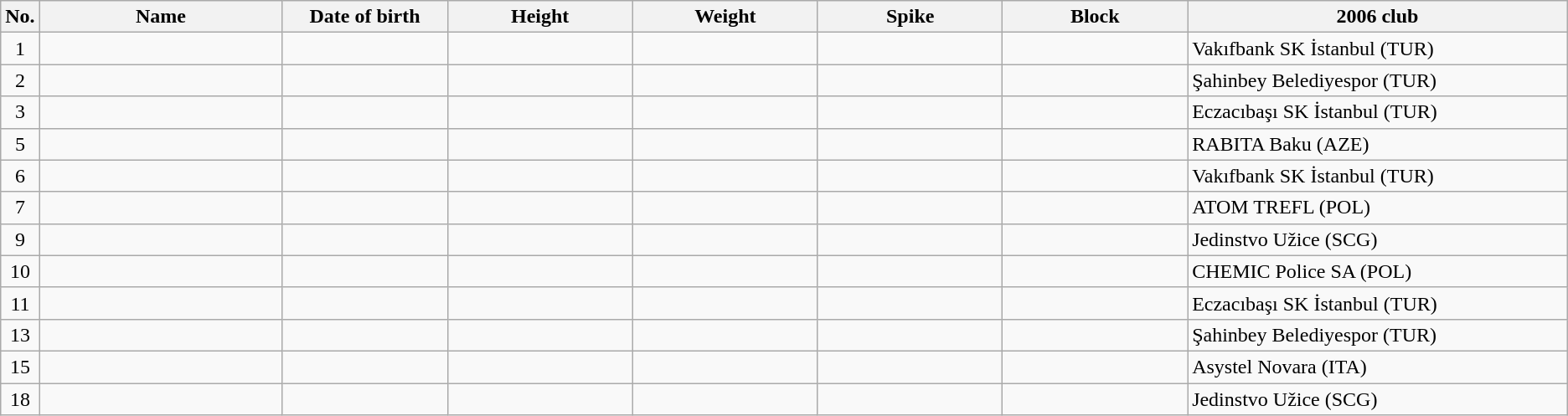<table class="wikitable sortable" style="font-size:100%; text-align:center;">
<tr>
<th>No.</th>
<th style="width:12em">Name</th>
<th style="width:8em">Date of birth</th>
<th style="width:9em">Height</th>
<th style="width:9em">Weight</th>
<th style="width:9em">Spike</th>
<th style="width:9em">Block</th>
<th style="width:19em">2006 club</th>
</tr>
<tr>
<td>1</td>
<td align=left></td>
<td align=right></td>
<td></td>
<td></td>
<td></td>
<td></td>
<td align=left>Vakıfbank SK İstanbul (TUR)</td>
</tr>
<tr>
<td>2</td>
<td align=left></td>
<td align=right></td>
<td></td>
<td></td>
<td></td>
<td></td>
<td align=left>Şahinbey Belediyespor (TUR)</td>
</tr>
<tr>
<td>3</td>
<td align=left></td>
<td align=right></td>
<td></td>
<td></td>
<td></td>
<td></td>
<td align=left>Eczacıbaşı SK İstanbul (TUR)</td>
</tr>
<tr>
<td>5</td>
<td align=left></td>
<td align=right></td>
<td></td>
<td></td>
<td></td>
<td></td>
<td align=left>RABITA Baku (AZE)</td>
</tr>
<tr>
<td>6</td>
<td align=left></td>
<td align=right></td>
<td></td>
<td></td>
<td></td>
<td></td>
<td align=left>Vakıfbank SK İstanbul (TUR)</td>
</tr>
<tr>
<td>7</td>
<td align=left></td>
<td align=right></td>
<td></td>
<td></td>
<td></td>
<td></td>
<td align=left>ATOM TREFL (POL)</td>
</tr>
<tr>
<td>9</td>
<td align=left></td>
<td align=right></td>
<td></td>
<td></td>
<td></td>
<td></td>
<td align=left>Jedinstvo Užice (SCG)</td>
</tr>
<tr>
<td>10</td>
<td align=left></td>
<td align=right></td>
<td></td>
<td></td>
<td></td>
<td></td>
<td align=left>CHEMIC Police SA (POL)</td>
</tr>
<tr>
<td>11</td>
<td align=left></td>
<td align=right></td>
<td></td>
<td></td>
<td></td>
<td></td>
<td align=left>Eczacıbaşı SK İstanbul (TUR)</td>
</tr>
<tr>
<td>13</td>
<td align=left></td>
<td align=right></td>
<td></td>
<td></td>
<td></td>
<td></td>
<td align=left>Şahinbey Belediyespor (TUR)</td>
</tr>
<tr>
<td>15</td>
<td align=left></td>
<td align=right></td>
<td></td>
<td></td>
<td></td>
<td></td>
<td align=left>Asystel Novara (ITA)</td>
</tr>
<tr>
<td>18</td>
<td align=left></td>
<td align=right></td>
<td></td>
<td></td>
<td></td>
<td></td>
<td align=left>Jedinstvo Užice (SCG)</td>
</tr>
</table>
